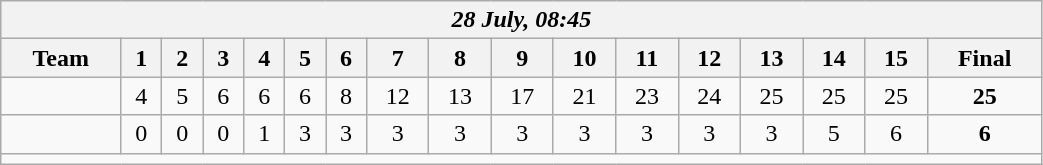<table class=wikitable style="text-align:center; width: 55%">
<tr>
<th colspan=17><em>28 July, 08:45</em></th>
</tr>
<tr>
<th>Team</th>
<th>1</th>
<th>2</th>
<th>3</th>
<th>4</th>
<th>5</th>
<th>6</th>
<th>7</th>
<th>8</th>
<th>9</th>
<th>10</th>
<th>11</th>
<th>12</th>
<th>13</th>
<th>14</th>
<th>15</th>
<th>Final</th>
</tr>
<tr>
<td align=left><strong></strong></td>
<td>4</td>
<td>5</td>
<td>6</td>
<td>6</td>
<td>6</td>
<td>8</td>
<td>12</td>
<td>13</td>
<td>17</td>
<td>21</td>
<td>23</td>
<td>24</td>
<td>25</td>
<td>25</td>
<td>25</td>
<td><strong>25</strong></td>
</tr>
<tr>
<td align=left></td>
<td>0</td>
<td>0</td>
<td>0</td>
<td>1</td>
<td>3</td>
<td>3</td>
<td>3</td>
<td>3</td>
<td>3</td>
<td>3</td>
<td>3</td>
<td>3</td>
<td>3</td>
<td>5</td>
<td>6</td>
<td><strong>6</strong></td>
</tr>
<tr>
<td colspan=17></td>
</tr>
</table>
